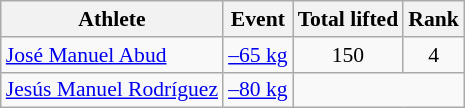<table class="wikitable" style="font-size:90%">
<tr>
<th>Athlete</th>
<th>Event</th>
<th>Total lifted</th>
<th>Rank</th>
</tr>
<tr align=center>
<td align=left><a href='#'>José Manuel Abud</a></td>
<td align=left><a href='#'>–65 kg</a></td>
<td>150</td>
<td>4</td>
</tr>
<tr align=center>
<td align=left><a href='#'>Jesús Manuel Rodríguez</a></td>
<td align=left><a href='#'>–80 kg</a></td>
<td colspan=2></td>
</tr>
</table>
